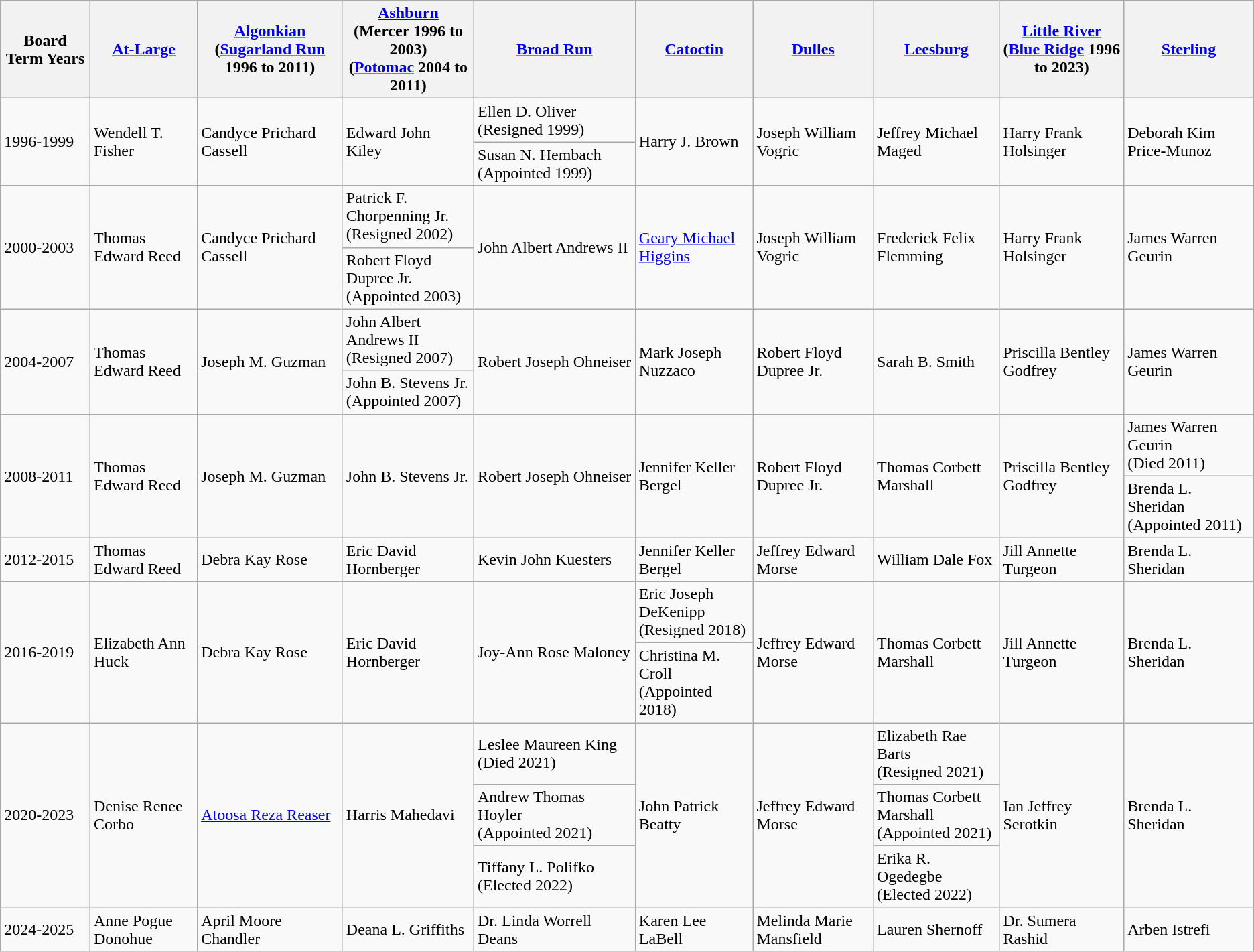<table class="wikitable">
<tr>
<th>Board Term Years</th>
<th><a href='#'>At-Large</a></th>
<th><a href='#'>Algonkian</a><br>(<a href='#'>Sugarland Run</a> 1996 to 2011)</th>
<th><a href='#'>Ashburn</a><br>(Mercer 1996 to 2003)<br>(<a href='#'>Potomac</a> 2004 to 2011)</th>
<th><a href='#'>Broad Run</a></th>
<th><a href='#'>Catoctin</a></th>
<th><a href='#'>Dulles</a></th>
<th><a href='#'>Leesburg</a></th>
<th><a href='#'>Little River</a><br>(<a href='#'>Blue Ridge</a> 1996 to 2023)</th>
<th><a href='#'>Sterling</a></th>
</tr>
<tr>
<td rowspan="2">1996-1999</td>
<td rowspan="2">Wendell T. Fisher</td>
<td rowspan="2" >Candyce Prichard Cassell</td>
<td rowspan="2">Edward John Kiley</td>
<td>Ellen D. Oliver (Resigned 1999)</td>
<td rowspan="2" >Harry J. Brown</td>
<td rowspan="2" >Joseph William Vogric</td>
<td rowspan="2" >Jeffrey Michael Maged</td>
<td rowspan="2" >Harry Frank Holsinger</td>
<td rowspan="2" >Deborah Kim Price-Munoz</td>
</tr>
<tr>
<td>Susan N. Hembach (Appointed 1999)</td>
</tr>
<tr>
<td rowspan="2">2000-2003</td>
<td rowspan="2" >Thomas Edward Reed</td>
<td rowspan="2" >Candyce Prichard Cassell</td>
<td>Patrick F. Chorpenning Jr.<br>(Resigned 2002)</td>
<td rowspan="2" >John Albert Andrews II</td>
<td rowspan="2" ><a href='#'>Geary Michael Higgins</a></td>
<td rowspan="2" >Joseph William Vogric</td>
<td rowspan="2">Frederick Felix Flemming</td>
<td rowspan="2" >Harry Frank Holsinger</td>
<td rowspan="2" >James Warren Geurin</td>
</tr>
<tr>
<td>Robert Floyd Dupree Jr.<br>(Appointed 2003)</td>
</tr>
<tr>
<td rowspan="2">2004-2007</td>
<td rowspan="2" >Thomas Edward Reed</td>
<td rowspan="2" >Joseph M. Guzman</td>
<td>John Albert Andrews II<br>(Resigned 2007)</td>
<td rowspan="2" >Robert Joseph Ohneiser</td>
<td rowspan="2" >Mark Joseph Nuzzaco</td>
<td rowspan="2" >Robert Floyd Dupree Jr.</td>
<td rowspan="2" >Sarah B. Smith</td>
<td rowspan="2" >Priscilla Bentley Godfrey</td>
<td rowspan="2" >James Warren Geurin</td>
</tr>
<tr>
<td>John B. Stevens Jr.<br>(Appointed 2007)</td>
</tr>
<tr>
<td rowspan="2">2008-2011</td>
<td rowspan="2" >Thomas Edward Reed</td>
<td rowspan="2" >Joseph M. Guzman</td>
<td rowspan="2" >John B. Stevens Jr.</td>
<td rowspan="2" >Robert Joseph Ohneiser</td>
<td rowspan="2">Jennifer Keller Bergel</td>
<td rowspan="2" >Robert Floyd Dupree Jr.</td>
<td rowspan="2" >Thomas Corbett Marshall</td>
<td rowspan="2" >Priscilla Bentley Godfrey</td>
<td>James Warren Geurin<br>(Died 2011)</td>
</tr>
<tr>
<td>Brenda L. Sheridan<br>(Appointed 2011)</td>
</tr>
<tr>
<td>2012-2015</td>
<td>Thomas Edward Reed</td>
<td>Debra Kay Rose</td>
<td>Eric David Hornberger</td>
<td>Kevin John Kuesters</td>
<td>Jennifer Keller Bergel</td>
<td>Jeffrey Edward Morse</td>
<td>William Dale Fox</td>
<td>Jill Annette Turgeon</td>
<td>Brenda L. Sheridan</td>
</tr>
<tr>
<td rowspan="2">2016-2019</td>
<td rowspan="2" >Elizabeth Ann Huck</td>
<td rowspan="2" >Debra Kay Rose</td>
<td rowspan="2">Eric David Hornberger</td>
<td rowspan="2" >Joy-Ann Rose Maloney</td>
<td>Eric Joseph DeKenipp<br>(Resigned 2018)</td>
<td rowspan="2" >Jeffrey Edward Morse</td>
<td rowspan="2" >Thomas Corbett Marshall</td>
<td rowspan="2" >Jill Annette Turgeon</td>
<td rowspan="2" >Brenda L. Sheridan</td>
</tr>
<tr>
<td>Christina M. Croll<br>(Appointed 2018)</td>
</tr>
<tr>
<td rowspan="3">2020-2023</td>
<td rowspan="3" >Denise Renee Corbo</td>
<td rowspan="3" ><a href='#'>Atoosa Reza Reaser</a></td>
<td rowspan="3" >Harris Mahedavi</td>
<td>Leslee Maureen King<br>(Died 2021)</td>
<td rowspan="3" >John Patrick Beatty</td>
<td rowspan="3" >Jeffrey Edward Morse</td>
<td>Elizabeth Rae Barts<br>(Resigned 2021)</td>
<td rowspan="3" >Ian Jeffrey Serotkin</td>
<td rowspan="3" >Brenda L. Sheridan</td>
</tr>
<tr>
<td>Andrew Thomas Hoyler<br>(Appointed 2021)</td>
<td>Thomas Corbett Marshall<br>(Appointed 2021)</td>
</tr>
<tr>
<td>Tiffany L. Polifko<br>(Elected 2022)</td>
<td>Erika R. Ogedegbe<br>(Elected 2022)</td>
</tr>
<tr>
<td>2024-2025</td>
<td>Anne Pogue Donohue</td>
<td>April Moore Chandler</td>
<td>Deana L. Griffiths</td>
<td>Dr. Linda Worrell Deans</td>
<td>Karen Lee LaBell</td>
<td>Melinda Marie Mansfield</td>
<td>Lauren Shernoff</td>
<td>Dr. Sumera Rashid</td>
<td>Arben Istrefi</td>
</tr>
</table>
